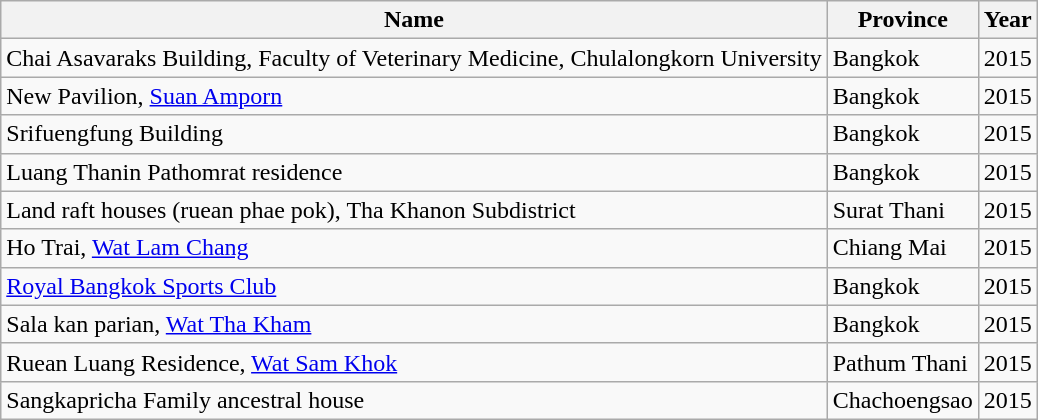<table class="wikitable sortable">
<tr>
<th>Name</th>
<th>Province</th>
<th>Year</th>
</tr>
<tr>
<td>Chai Asavaraks Building, Faculty of Veterinary Medicine, Chulalongkorn University</td>
<td>Bangkok</td>
<td>2015</td>
</tr>
<tr>
<td>New Pavilion, <a href='#'>Suan Amporn</a></td>
<td>Bangkok</td>
<td>2015</td>
</tr>
<tr>
<td>Srifuengfung Building</td>
<td>Bangkok</td>
<td>2015</td>
</tr>
<tr>
<td>Luang Thanin Pathomrat residence</td>
<td>Bangkok</td>
<td>2015</td>
</tr>
<tr>
<td>Land raft houses (ruean phae pok), Tha Khanon Subdistrict</td>
<td>Surat Thani</td>
<td>2015</td>
</tr>
<tr>
<td>Ho Trai, <a href='#'>Wat Lam Chang</a></td>
<td>Chiang Mai</td>
<td>2015</td>
</tr>
<tr>
<td><a href='#'>Royal Bangkok Sports Club</a></td>
<td>Bangkok</td>
<td>2015</td>
</tr>
<tr>
<td>Sala kan parian, <a href='#'>Wat Tha Kham</a></td>
<td>Bangkok</td>
<td>2015</td>
</tr>
<tr>
<td>Ruean Luang Residence, <a href='#'>Wat Sam Khok</a></td>
<td>Pathum Thani</td>
<td>2015</td>
</tr>
<tr>
<td>Sangkapricha Family ancestral house</td>
<td>Chachoengsao</td>
<td>2015</td>
</tr>
</table>
